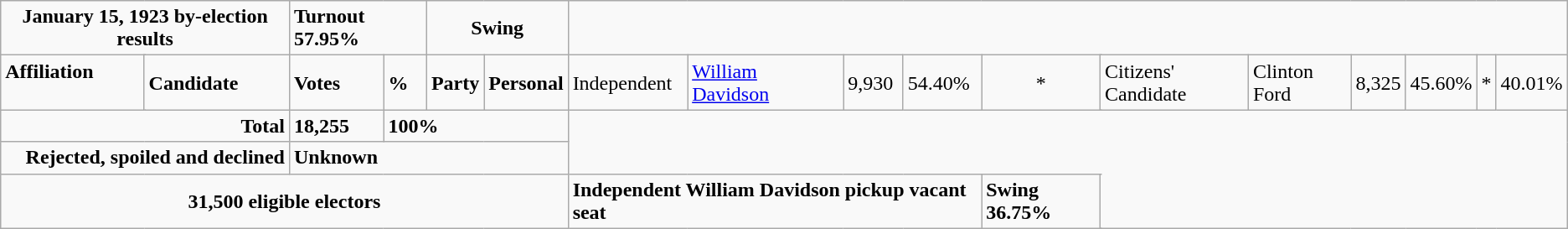<table class="wikitable">
<tr>
<td colspan="3" align=center><strong>January 15, 1923 by-election results</strong></td>
<td colspan="2"><span><strong>Turnout 57.95%</strong></span></td>
<td colspan="2" align=center><strong>Swing</strong></td>
</tr>
<tr>
<td colspan="2" rowspan="1" align="left" valign="top"><strong>Affiliation</strong></td>
<td><strong>Candidate</strong></td>
<td><strong>Votes</strong></td>
<td><strong>%</strong></td>
<td><strong>Party</strong></td>
<td><strong>Personal</strong><br></td>
<td>Independent</td>
<td><a href='#'>William Davidson</a></td>
<td>9,930</td>
<td>54.40%</td>
<td colspan=2 align=center>*<br></td>
<td>Citizens' Candidate</td>
<td>Clinton Ford</td>
<td>8,325</td>
<td>45.60%</td>
<td>*</td>
<td>40.01%</td>
</tr>
<tr>
<td colspan="3" align ="right"><strong>Total</strong></td>
<td><strong>18,255</strong></td>
<td colspan=3><strong>100%</strong></td>
</tr>
<tr>
<td colspan="3" align="right"><strong>Rejected, spoiled and declined</strong></td>
<td colspan="4"><strong>Unknown</strong></td>
</tr>
<tr>
<td align=center colspan=7><strong>31,500 eligible electors</strong><br></td>
<td colspan=4><strong>Independent William Davidson pickup vacant seat</strong></td>
<td colspan=2><strong>Swing 36.75%</strong></td>
</tr>
</table>
